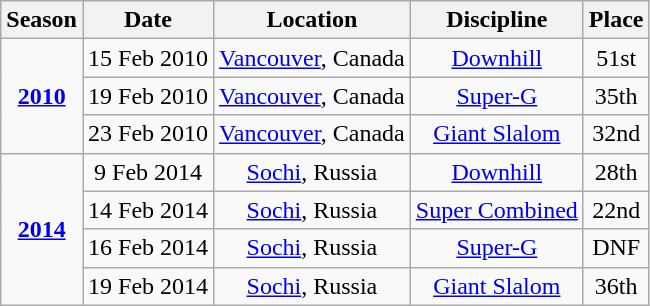<table class="wikitable sortable">
<tr>
<th>Season</th>
<th>Date</th>
<th>Location</th>
<th>Discipline</th>
<th>Place</th>
</tr>
<tr align=center>
<td center rowspan=3><strong><a href='#'>2010</a></strong></td>
<td>15 Feb 2010</td>
<td> <a href='#'>Vancouver</a>, Canada</td>
<td><a href='#'>Downhill</a></td>
<td>51st</td>
</tr>
<tr align=center>
<td>19 Feb 2010</td>
<td> <a href='#'>Vancouver</a>, Canada</td>
<td><a href='#'>Super-G</a></td>
<td>35th</td>
</tr>
<tr align=center>
<td>23 Feb 2010</td>
<td> <a href='#'>Vancouver</a>, Canada</td>
<td><a href='#'>Giant Slalom</a></td>
<td>32nd</td>
</tr>
<tr align=center>
<td center rowspan=4><strong><a href='#'>2014</a></strong></td>
<td>9 Feb 2014</td>
<td> <a href='#'>Sochi</a>, Russia</td>
<td><a href='#'>Downhill</a></td>
<td>28th</td>
</tr>
<tr align=center>
<td>14 Feb 2014</td>
<td> <a href='#'>Sochi</a>, Russia</td>
<td><a href='#'>Super Combined</a></td>
<td>22nd</td>
</tr>
<tr align=center>
<td>16 Feb 2014</td>
<td> <a href='#'>Sochi</a>, Russia</td>
<td><a href='#'>Super-G</a></td>
<td>DNF</td>
</tr>
<tr align=center>
<td>19 Feb 2014</td>
<td> <a href='#'>Sochi</a>, Russia</td>
<td><a href='#'>Giant Slalom</a></td>
<td>36th</td>
</tr>
</table>
